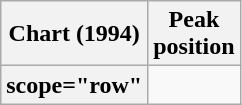<table class="wikitable plainrowheaders sortable">
<tr>
<th scope="col">Chart (1994)</th>
<th scope="col">Peak<br>position</th>
</tr>
<tr>
<th>scope="row" </th>
</tr>
</table>
